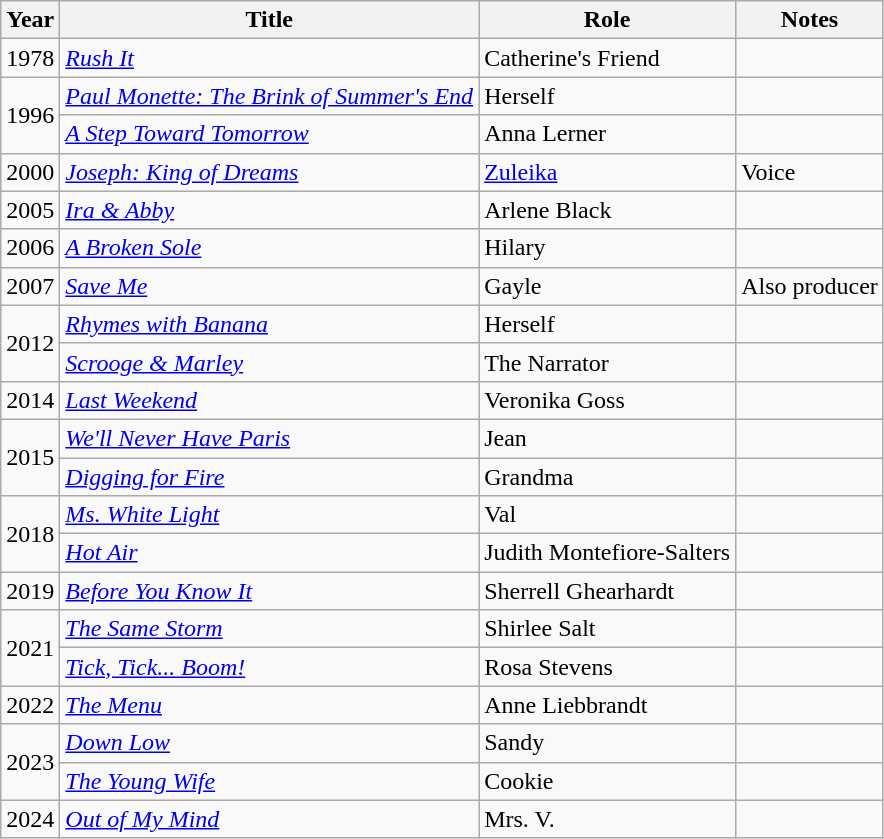<table class="wikitable sortable">
<tr>
<th>Year</th>
<th>Title</th>
<th>Role</th>
<th>Notes</th>
</tr>
<tr>
<td>1978</td>
<td><em><a href='#'>Rush It</a></em></td>
<td>Catherine's Friend</td>
<td></td>
</tr>
<tr>
<td rowspan="2">1996</td>
<td><em><a href='#'>Paul Monette: The Brink of Summer's End</a></em></td>
<td>Herself</td>
<td></td>
</tr>
<tr>
<td><em><a href='#'>A Step Toward Tomorrow</a></em></td>
<td>Anna Lerner</td>
<td></td>
</tr>
<tr>
<td>2000</td>
<td><em><a href='#'>Joseph: King of Dreams</a></em></td>
<td><a href='#'>Zuleika</a></td>
<td>Voice</td>
</tr>
<tr>
<td>2005</td>
<td><em><a href='#'>Ira & Abby</a></em></td>
<td>Arlene Black</td>
<td></td>
</tr>
<tr>
<td>2006</td>
<td><em><a href='#'>A Broken Sole</a></em></td>
<td>Hilary</td>
<td></td>
</tr>
<tr>
<td>2007</td>
<td><em><a href='#'>Save Me</a></em></td>
<td>Gayle</td>
<td>Also producer</td>
</tr>
<tr>
<td rowspan="2">2012</td>
<td><em><a href='#'>Rhymes with Banana</a></em></td>
<td>Herself</td>
<td></td>
</tr>
<tr>
<td><em><a href='#'>Scrooge & Marley</a></em></td>
<td>The Narrator</td>
<td></td>
</tr>
<tr>
<td>2014</td>
<td><em><a href='#'>Last Weekend</a></em></td>
<td>Veronika Goss</td>
<td></td>
</tr>
<tr>
<td rowspan="2">2015</td>
<td><em><a href='#'>We'll Never Have Paris</a></em></td>
<td>Jean</td>
<td></td>
</tr>
<tr>
<td><em><a href='#'>Digging for Fire</a></em></td>
<td>Grandma</td>
<td></td>
</tr>
<tr>
<td rowspan="2">2018</td>
<td><em><a href='#'>Ms. White Light</a></em></td>
<td>Val</td>
<td></td>
</tr>
<tr>
<td><em><a href='#'>Hot Air</a></em></td>
<td>Judith Montefiore-Salters</td>
<td></td>
</tr>
<tr>
<td>2019</td>
<td><em><a href='#'>Before You Know It</a></em></td>
<td>Sherrell Ghearhardt</td>
<td></td>
</tr>
<tr>
<td rowspan="2">2021</td>
<td><em><a href='#'>The Same Storm</a></em></td>
<td>Shirlee Salt</td>
<td></td>
</tr>
<tr>
<td><em><a href='#'>Tick, Tick... Boom!</a></em></td>
<td>Rosa Stevens</td>
<td></td>
</tr>
<tr>
<td>2022</td>
<td><em><a href='#'>The Menu</a></em></td>
<td>Anne Liebbrandt</td>
<td></td>
</tr>
<tr>
<td rowspan="2">2023</td>
<td><em><a href='#'>Down Low</a></em></td>
<td>Sandy</td>
<td></td>
</tr>
<tr>
<td><em><a href='#'>The Young Wife</a></em></td>
<td>Cookie</td>
<td></td>
</tr>
<tr>
<td>2024</td>
<td><em><a href='#'>Out of My Mind</a></em></td>
<td>Mrs. V.</td>
<td></td>
</tr>
</table>
